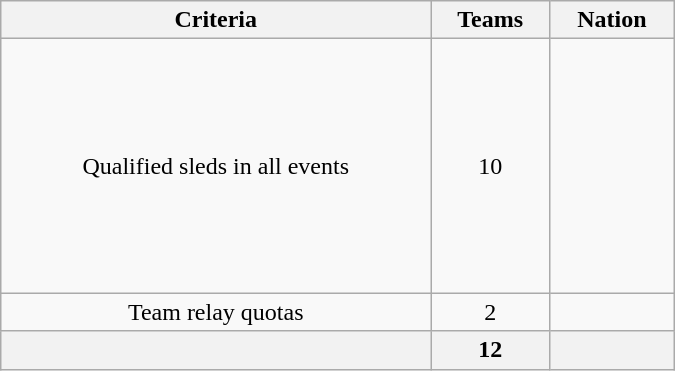<table class="wikitable" width=450>
<tr>
<th>Criteria</th>
<th>Teams</th>
<th>Nation</th>
</tr>
<tr>
<td align=center>Qualified sleds in all events</td>
<td align=center>10</td>
<td><br><br><br><br><br><br><br><br><br></td>
</tr>
<tr>
<td align=center>Team relay quotas</td>
<td align=center>2</td>
<td><br></td>
</tr>
<tr>
<th></th>
<th>12</th>
<th></th>
</tr>
</table>
